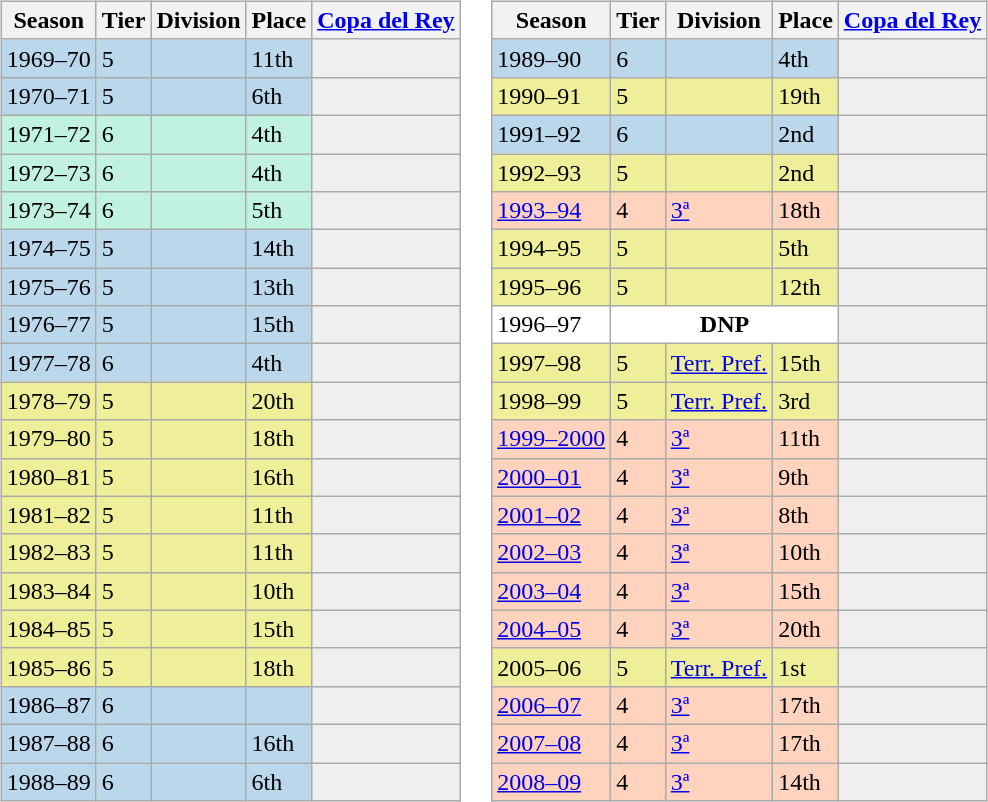<table>
<tr>
<td valign="top" width=0%><br><table class="wikitable">
<tr style="background:#f0f6fa;">
<th>Season</th>
<th>Tier</th>
<th>Division</th>
<th>Place</th>
<th><a href='#'>Copa del Rey</a></th>
</tr>
<tr>
<td style="background:#BBD7EC;">1969–70</td>
<td style="background:#BBD7EC;">5</td>
<td style="background:#BBD7EC;"></td>
<td style="background:#BBD7EC;">11th</td>
<th style="background:#efefef;"></th>
</tr>
<tr>
<td style="background:#BBD7EC;">1970–71</td>
<td style="background:#BBD7EC;">5</td>
<td style="background:#BBD7EC;"></td>
<td style="background:#BBD7EC;">6th</td>
<th style="background:#efefef;"></th>
</tr>
<tr>
<td style="background:#C0F2DF;">1971–72</td>
<td style="background:#C0F2DF;">6</td>
<td style="background:#C0F2DF;"></td>
<td style="background:#C0F2DF;">4th</td>
<th style="background:#efefef;"></th>
</tr>
<tr>
<td style="background:#C0F2DF;">1972–73</td>
<td style="background:#C0F2DF;">6</td>
<td style="background:#C0F2DF;"></td>
<td style="background:#C0F2DF;">4th</td>
<th style="background:#efefef;"></th>
</tr>
<tr>
<td style="background:#C0F2DF;">1973–74</td>
<td style="background:#C0F2DF;">6</td>
<td style="background:#C0F2DF;"></td>
<td style="background:#C0F2DF;">5th</td>
<th style="background:#efefef;"></th>
</tr>
<tr>
<td style="background:#BBD7EC;">1974–75</td>
<td style="background:#BBD7EC;">5</td>
<td style="background:#BBD7EC;"></td>
<td style="background:#BBD7EC;">14th</td>
<th style="background:#efefef;"></th>
</tr>
<tr>
<td style="background:#BBD7EC;">1975–76</td>
<td style="background:#BBD7EC;">5</td>
<td style="background:#BBD7EC;"></td>
<td style="background:#BBD7EC;">13th</td>
<th style="background:#efefef;"></th>
</tr>
<tr>
<td style="background:#BBD7EC;">1976–77</td>
<td style="background:#BBD7EC;">5</td>
<td style="background:#BBD7EC;"></td>
<td style="background:#BBD7EC;">15th</td>
<th style="background:#efefef;"></th>
</tr>
<tr>
<td style="background:#BBD7EC;">1977–78</td>
<td style="background:#BBD7EC;">6</td>
<td style="background:#BBD7EC;"></td>
<td style="background:#BBD7EC;">4th</td>
<th style="background:#efefef;"></th>
</tr>
<tr>
<td style="background:#EFEF99;">1978–79</td>
<td style="background:#EFEF99;">5</td>
<td style="background:#EFEF99;"></td>
<td style="background:#EFEF99;">20th</td>
<th style="background:#efefef;"></th>
</tr>
<tr>
<td style="background:#EFEF99;">1979–80</td>
<td style="background:#EFEF99;">5</td>
<td style="background:#EFEF99;"></td>
<td style="background:#EFEF99;">18th</td>
<th style="background:#efefef;"></th>
</tr>
<tr>
<td style="background:#EFEF99;">1980–81</td>
<td style="background:#EFEF99;">5</td>
<td style="background:#EFEF99;"></td>
<td style="background:#EFEF99;">16th</td>
<th style="background:#efefef;"></th>
</tr>
<tr>
<td style="background:#EFEF99;">1981–82</td>
<td style="background:#EFEF99;">5</td>
<td style="background:#EFEF99;"></td>
<td style="background:#EFEF99;">11th</td>
<th style="background:#efefef;"></th>
</tr>
<tr>
<td style="background:#EFEF99;">1982–83</td>
<td style="background:#EFEF99;">5</td>
<td style="background:#EFEF99;"></td>
<td style="background:#EFEF99;">11th</td>
<th style="background:#efefef;"></th>
</tr>
<tr>
<td style="background:#EFEF99;">1983–84</td>
<td style="background:#EFEF99;">5</td>
<td style="background:#EFEF99;"></td>
<td style="background:#EFEF99;">10th</td>
<th style="background:#efefef;"></th>
</tr>
<tr>
<td style="background:#EFEF99;">1984–85</td>
<td style="background:#EFEF99;">5</td>
<td style="background:#EFEF99;"></td>
<td style="background:#EFEF99;">15th</td>
<th style="background:#efefef;"></th>
</tr>
<tr>
<td style="background:#EFEF99;">1985–86</td>
<td style="background:#EFEF99;">5</td>
<td style="background:#EFEF99;"></td>
<td style="background:#EFEF99;">18th</td>
<th style="background:#efefef;"></th>
</tr>
<tr>
<td style="background:#BBD7EC;">1986–87</td>
<td style="background:#BBD7EC;">6</td>
<td style="background:#BBD7EC;"></td>
<td style="background:#BBD7EC;"></td>
<th style="background:#efefef;"></th>
</tr>
<tr>
<td style="background:#BBD7EC;">1987–88</td>
<td style="background:#BBD7EC;">6</td>
<td style="background:#BBD7EC;"></td>
<td style="background:#BBD7EC;">16th</td>
<th style="background:#efefef;"></th>
</tr>
<tr>
<td style="background:#BBD7EC;">1988–89</td>
<td style="background:#BBD7EC;">6</td>
<td style="background:#BBD7EC;"></td>
<td style="background:#BBD7EC;">6th</td>
<th style="background:#efefef;"></th>
</tr>
</table>
</td>
<td valign="top" width=0%><br><table class="wikitable">
<tr style="background:#f0f6fa;">
<th>Season</th>
<th>Tier</th>
<th>Division</th>
<th>Place</th>
<th><a href='#'>Copa del Rey</a></th>
</tr>
<tr>
<td style="background:#BBD7EC;">1989–90</td>
<td style="background:#BBD7EC;">6</td>
<td style="background:#BBD7EC;"></td>
<td style="background:#BBD7EC;">4th</td>
<th style="background:#efefef;"></th>
</tr>
<tr>
<td style="background:#EFEF99;">1990–91</td>
<td style="background:#EFEF99;">5</td>
<td style="background:#EFEF99;"></td>
<td style="background:#EFEF99;">19th</td>
<th style="background:#efefef;"></th>
</tr>
<tr>
<td style="background:#BBD7EC;">1991–92</td>
<td style="background:#BBD7EC;">6</td>
<td style="background:#BBD7EC;"></td>
<td style="background:#BBD7EC;">2nd</td>
<th style="background:#efefef;"></th>
</tr>
<tr>
<td style="background:#EFEF99;">1992–93</td>
<td style="background:#EFEF99;">5</td>
<td style="background:#EFEF99;"></td>
<td style="background:#EFEF99;">2nd</td>
<th style="background:#efefef;"></th>
</tr>
<tr>
<td style="background:#FFD3BD;"><a href='#'>1993–94</a></td>
<td style="background:#FFD3BD;">4</td>
<td style="background:#FFD3BD;"><a href='#'>3ª</a></td>
<td style="background:#FFD3BD;">18th</td>
<td style="background:#efefef;"></td>
</tr>
<tr>
<td style="background:#EFEF99;">1994–95</td>
<td style="background:#EFEF99;">5</td>
<td style="background:#EFEF99;"></td>
<td style="background:#EFEF99;">5th</td>
<th style="background:#efefef;"></th>
</tr>
<tr>
<td style="background:#EFEF99;">1995–96</td>
<td style="background:#EFEF99;">5</td>
<td style="background:#EFEF99;"></td>
<td style="background:#EFEF99;">12th</td>
<th style="background:#efefef;"></th>
</tr>
<tr>
<td style="background:#ffffff;">1996–97</td>
<th colspan="3" style="background:#ffffff;">DNP</th>
<th style="background:#efefef;"></th>
</tr>
<tr>
<td style="background:#EFEF99;">1997–98</td>
<td style="background:#EFEF99;">5</td>
<td style="background:#EFEF99;"><a href='#'>Terr. Pref.</a></td>
<td style="background:#EFEF99;">15th</td>
<th style="background:#efefef;"></th>
</tr>
<tr>
<td style="background:#EFEF99;">1998–99</td>
<td style="background:#EFEF99;">5</td>
<td style="background:#EFEF99;"><a href='#'>Terr. Pref.</a></td>
<td style="background:#EFEF99;">3rd</td>
<th style="background:#efefef;"></th>
</tr>
<tr>
<td style="background:#FFD3BD;"><a href='#'>1999–2000</a></td>
<td style="background:#FFD3BD;">4</td>
<td style="background:#FFD3BD;"><a href='#'>3ª</a></td>
<td style="background:#FFD3BD;">11th</td>
<td style="background:#efefef;"></td>
</tr>
<tr>
<td style="background:#FFD3BD;"><a href='#'>2000–01</a></td>
<td style="background:#FFD3BD;">4</td>
<td style="background:#FFD3BD;"><a href='#'>3ª</a></td>
<td style="background:#FFD3BD;">9th</td>
<th style="background:#efefef;"></th>
</tr>
<tr>
<td style="background:#FFD3BD;"><a href='#'>2001–02</a></td>
<td style="background:#FFD3BD;">4</td>
<td style="background:#FFD3BD;"><a href='#'>3ª</a></td>
<td style="background:#FFD3BD;">8th</td>
<th style="background:#efefef;"></th>
</tr>
<tr>
<td style="background:#FFD3BD;"><a href='#'>2002–03</a></td>
<td style="background:#FFD3BD;">4</td>
<td style="background:#FFD3BD;"><a href='#'>3ª</a></td>
<td style="background:#FFD3BD;">10th</td>
<th style="background:#efefef;"></th>
</tr>
<tr>
<td style="background:#FFD3BD;"><a href='#'>2003–04</a></td>
<td style="background:#FFD3BD;">4</td>
<td style="background:#FFD3BD;"><a href='#'>3ª</a></td>
<td style="background:#FFD3BD;">15th</td>
<th style="background:#efefef;"></th>
</tr>
<tr>
<td style="background:#FFD3BD;"><a href='#'>2004–05</a></td>
<td style="background:#FFD3BD;">4</td>
<td style="background:#FFD3BD;"><a href='#'>3ª</a></td>
<td style="background:#FFD3BD;">20th</td>
<td style="background:#efefef;"></td>
</tr>
<tr>
<td style="background:#EFEF99;">2005–06</td>
<td style="background:#EFEF99;">5</td>
<td style="background:#EFEF99;"><a href='#'>Terr. Pref.</a></td>
<td style="background:#EFEF99;">1st</td>
<th style="background:#efefef;"></th>
</tr>
<tr>
<td style="background:#FFD3BD;"><a href='#'>2006–07</a></td>
<td style="background:#FFD3BD;">4</td>
<td style="background:#FFD3BD;"><a href='#'>3ª</a></td>
<td style="background:#FFD3BD;">17th</td>
<th style="background:#efefef;"></th>
</tr>
<tr>
<td style="background:#FFD3BD;"><a href='#'>2007–08</a></td>
<td style="background:#FFD3BD;">4</td>
<td style="background:#FFD3BD;"><a href='#'>3ª</a></td>
<td style="background:#FFD3BD;">17th</td>
<th style="background:#efefef;"></th>
</tr>
<tr>
<td style="background:#FFD3BD;"><a href='#'>2008–09</a></td>
<td style="background:#FFD3BD;">4</td>
<td style="background:#FFD3BD;"><a href='#'>3ª</a></td>
<td style="background:#FFD3BD;">14th</td>
<td style="background:#efefef;"></td>
</tr>
</table>
</td>
</tr>
</table>
